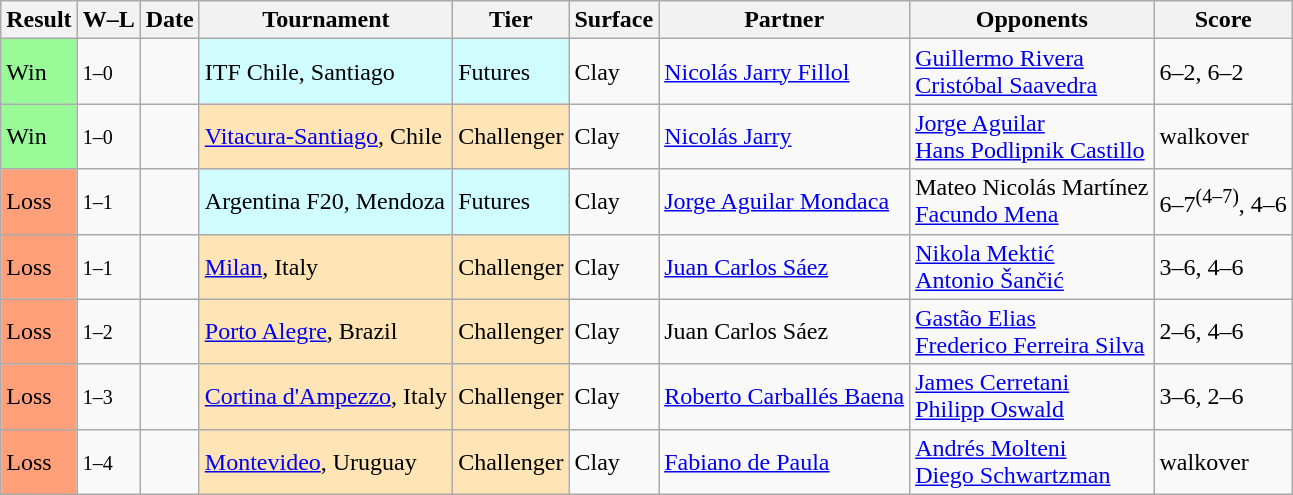<table class="sortable wikitable nowrap">
<tr>
<th>Result</th>
<th class=unsortable>W–L</th>
<th>Date</th>
<th>Tournament</th>
<th>Tier</th>
<th>Surface</th>
<th>Partner</th>
<th>Opponents</th>
<th class=unsortable>Score</th>
</tr>
<tr>
<td bgcolor=98FB98>Win</td>
<td><small>1–0</small></td>
<td></td>
<td style=background:#cffcff>ITF Chile, Santiago</td>
<td style=background:#cffcff>Futures</td>
<td>Clay</td>
<td> <a href='#'>Nicolás Jarry Fillol</a></td>
<td> <a href='#'>Guillermo Rivera</a><br>  <a href='#'>Cristóbal Saavedra</a></td>
<td>6–2, 6–2</td>
</tr>
<tr>
<td bgcolor=98FB98>Win</td>
<td><small>1–0</small></td>
<td><a href='#'></a></td>
<td style=background:moccasin><a href='#'>Vitacura-Santiago</a>, Chile</td>
<td style=background:moccasin>Challenger</td>
<td>Clay</td>
<td> <a href='#'>Nicolás Jarry</a></td>
<td> <a href='#'>Jorge Aguilar</a><br>  <a href='#'>Hans Podlipnik Castillo</a></td>
<td>walkover</td>
</tr>
<tr>
<td bgcolor=ffa07a>Loss</td>
<td><small>1–1</small></td>
<td></td>
<td style=background:#cffcff>Argentina F20, Mendoza</td>
<td style=background:#cffcff>Futures</td>
<td>Clay</td>
<td> <a href='#'>Jorge Aguilar Mondaca</a></td>
<td> Mateo Nicolás Martínez<br>  <a href='#'>Facundo Mena</a></td>
<td>6–7<sup>(4–7)</sup>, 4–6</td>
</tr>
<tr>
<td bgcolor=ffa07a>Loss</td>
<td><small>1–1</small></td>
<td><a href='#'></a></td>
<td style=background:moccasin><a href='#'>Milan</a>, Italy</td>
<td style=background:moccasin>Challenger</td>
<td>Clay</td>
<td> <a href='#'>Juan Carlos Sáez</a></td>
<td> <a href='#'>Nikola Mektić</a><br>  <a href='#'>Antonio Šančić</a></td>
<td>3–6, 4–6</td>
</tr>
<tr>
<td bgcolor=ffa07a>Loss</td>
<td><small>1–2</small></td>
<td><a href='#'></a></td>
<td style=background:moccasin><a href='#'>Porto Alegre</a>, Brazil</td>
<td style=background:moccasin>Challenger</td>
<td>Clay</td>
<td> Juan Carlos Sáez</td>
<td> <a href='#'>Gastão Elias</a><br>  <a href='#'>Frederico Ferreira Silva</a></td>
<td>2–6, 4–6</td>
</tr>
<tr>
<td bgcolor=ffa07a>Loss</td>
<td><small>1–3</small></td>
<td><a href='#'></a></td>
<td style=background:moccasin><a href='#'>Cortina d'Ampezzo</a>, Italy</td>
<td style=background:moccasin>Challenger</td>
<td>Clay</td>
<td> <a href='#'>Roberto Carballés Baena</a></td>
<td> <a href='#'>James Cerretani</a><br>  <a href='#'>Philipp Oswald</a></td>
<td>3–6, 2–6</td>
</tr>
<tr>
<td bgcolor=ffa07a>Loss</td>
<td><small>1–4</small></td>
<td><a href='#'></a></td>
<td style=background:moccasin><a href='#'>Montevideo</a>, Uruguay</td>
<td style=background:moccasin>Challenger</td>
<td>Clay</td>
<td> <a href='#'>Fabiano de Paula</a></td>
<td> <a href='#'>Andrés Molteni</a><br>  <a href='#'>Diego Schwartzman</a></td>
<td>walkover</td>
</tr>
</table>
